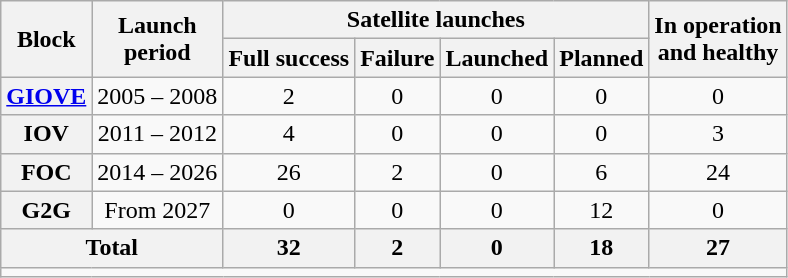<table class="wikitable" style="text-align:center;">
<tr>
<th rowspan="2">Block</th>
<th rowspan="2">Launch <br>period</th>
<th colspan="4">Satellite launches</th>
<th rowspan="2">In operation <br>and healthy</th>
</tr>
<tr>
<th>Full success</th>
<th>Failure</th>
<th>Launched</th>
<th>Planned</th>
</tr>
<tr>
<th><a href='#'>GIOVE</a></th>
<td>2005 – 2008</td>
<td>2</td>
<td>0</td>
<td>0</td>
<td>0</td>
<td>0</td>
</tr>
<tr>
<th>IOV</th>
<td>2011 – 2012</td>
<td>4</td>
<td>0</td>
<td>0</td>
<td>0</td>
<td>3</td>
</tr>
<tr>
<th>FOC</th>
<td>2014 – 2026</td>
<td>26</td>
<td>2</td>
<td>0</td>
<td>6</td>
<td>24</td>
</tr>
<tr>
<th>G2G</th>
<td>From 2027</td>
<td>0</td>
<td>0</td>
<td>0</td>
<td>12</td>
<td>0</td>
</tr>
<tr>
<th colspan="2">Total</th>
<th>32</th>
<th>2</th>
<th>0</th>
<th>18</th>
<th>27</th>
</tr>
<tr>
<td colspan="7" style="text-align:left; font-size:smaller;"></td>
</tr>
</table>
